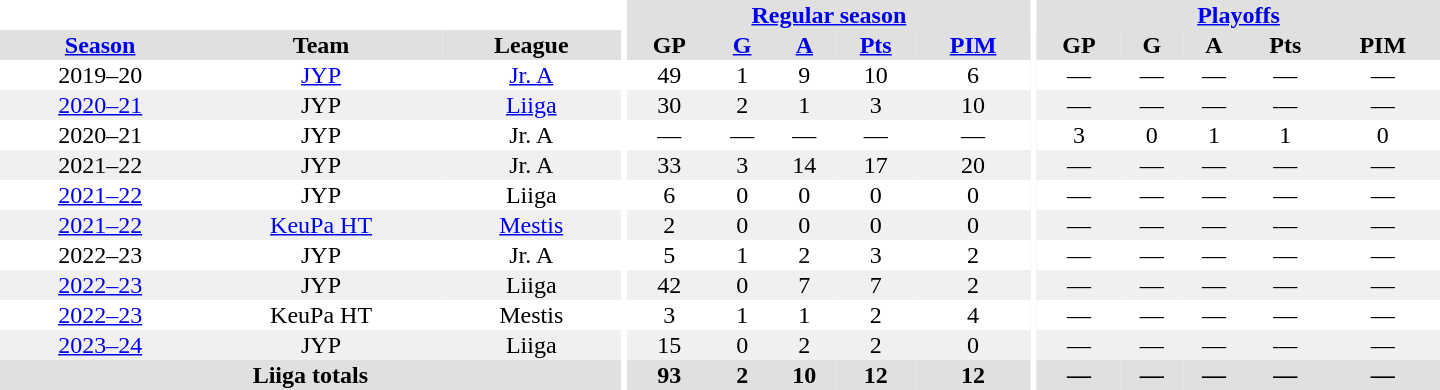<table border="0" cellpadding="1" cellspacing="0" style="text-align:center; width:60em">
<tr bgcolor="#e0e0e0">
<th colspan="3" bgcolor="#ffffff"></th>
<th rowspan="100" bgcolor="#ffffff"></th>
<th colspan="5"><a href='#'>Regular season</a></th>
<th rowspan="100" bgcolor="#ffffff"></th>
<th colspan="5"><a href='#'>Playoffs</a></th>
</tr>
<tr bgcolor="#e0e0e0">
<th><a href='#'>Season</a></th>
<th>Team</th>
<th>League</th>
<th>GP</th>
<th><a href='#'>G</a></th>
<th><a href='#'>A</a></th>
<th><a href='#'>Pts</a></th>
<th><a href='#'>PIM</a></th>
<th>GP</th>
<th>G</th>
<th>A</th>
<th>Pts</th>
<th>PIM</th>
</tr>
<tr>
<td>2019–20</td>
<td><a href='#'>JYP</a></td>
<td><a href='#'>Jr. A</a></td>
<td>49</td>
<td>1</td>
<td>9</td>
<td>10</td>
<td>6</td>
<td>—</td>
<td>—</td>
<td>—</td>
<td>—</td>
<td>—</td>
</tr>
<tr bgcolor="f0f0f0">
<td><a href='#'>2020–21</a></td>
<td>JYP</td>
<td><a href='#'>Liiga</a></td>
<td>30</td>
<td>2</td>
<td>1</td>
<td>3</td>
<td>10</td>
<td>—</td>
<td>—</td>
<td>—</td>
<td>—</td>
<td>—</td>
</tr>
<tr>
<td>2020–21</td>
<td>JYP</td>
<td>Jr. A</td>
<td>—</td>
<td>—</td>
<td>—</td>
<td>—</td>
<td>—</td>
<td>3</td>
<td>0</td>
<td>1</td>
<td>1</td>
<td>0</td>
</tr>
<tr bgcolor="f0f0f0">
<td>2021–22</td>
<td>JYP</td>
<td>Jr. A</td>
<td>33</td>
<td>3</td>
<td>14</td>
<td>17</td>
<td>20</td>
<td>—</td>
<td>—</td>
<td>—</td>
<td>—</td>
<td>—</td>
</tr>
<tr>
<td><a href='#'>2021–22</a></td>
<td>JYP</td>
<td>Liiga</td>
<td>6</td>
<td>0</td>
<td>0</td>
<td>0</td>
<td>0</td>
<td>—</td>
<td>—</td>
<td>—</td>
<td>—</td>
<td>—</td>
</tr>
<tr bgcolor="f0f0f0">
<td><a href='#'>2021–22</a></td>
<td><a href='#'>KeuPa HT</a></td>
<td><a href='#'>Mestis</a></td>
<td>2</td>
<td>0</td>
<td>0</td>
<td>0</td>
<td>0</td>
<td>—</td>
<td>—</td>
<td>—</td>
<td>—</td>
<td>—</td>
</tr>
<tr>
<td>2022–23</td>
<td>JYP</td>
<td>Jr. A</td>
<td>5</td>
<td>1</td>
<td>2</td>
<td>3</td>
<td>2</td>
<td>—</td>
<td>—</td>
<td>—</td>
<td>—</td>
<td>—</td>
</tr>
<tr bgcolor="f0f0f0">
<td><a href='#'>2022–23</a></td>
<td>JYP</td>
<td>Liiga</td>
<td>42</td>
<td>0</td>
<td>7</td>
<td>7</td>
<td>2</td>
<td>—</td>
<td>—</td>
<td>—</td>
<td>—</td>
<td>—</td>
</tr>
<tr>
<td><a href='#'>2022–23</a></td>
<td>KeuPa HT</td>
<td>Mestis</td>
<td>3</td>
<td>1</td>
<td>1</td>
<td>2</td>
<td>4</td>
<td>—</td>
<td>—</td>
<td>—</td>
<td>—</td>
<td>—</td>
</tr>
<tr bgcolor="f0f0f0">
<td><a href='#'>2023–24</a></td>
<td>JYP</td>
<td>Liiga</td>
<td>15</td>
<td>0</td>
<td>2</td>
<td>2</td>
<td>0</td>
<td>—</td>
<td>—</td>
<td>—</td>
<td>—</td>
<td>—</td>
</tr>
<tr bgcolor="#e0e0e0">
<th colspan="3">Liiga totals</th>
<th>93</th>
<th>2</th>
<th>10</th>
<th>12</th>
<th>12</th>
<th>—</th>
<th>—</th>
<th>—</th>
<th>—</th>
<th>—</th>
</tr>
</table>
